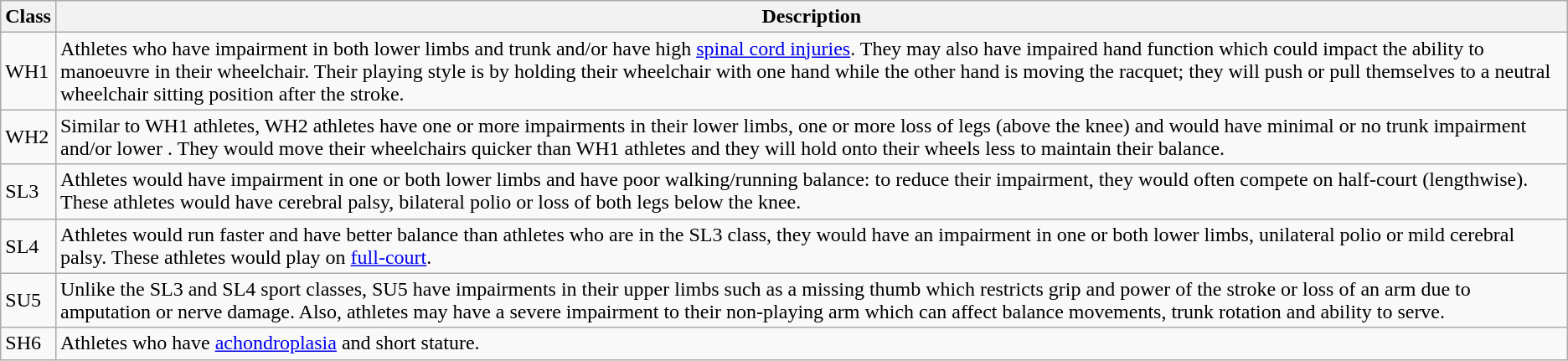<table class="wikitable">
<tr>
<th>Class</th>
<th>Description</th>
</tr>
<tr>
<td>WH1</td>
<td>Athletes who have impairment in both lower limbs and trunk and/or have high <a href='#'>spinal cord injuries</a>. They may also have impaired hand function which could impact the ability to manoeuvre in their wheelchair. Their playing style is by holding their wheelchair with one hand while the other hand is moving the racquet; they will push or pull themselves to a neutral wheelchair sitting position after the stroke.</td>
</tr>
<tr>
<td>WH2</td>
<td>Similar to WH1 athletes, WH2 athletes have one or more impairments in their lower limbs, one or more loss of legs (above the knee) and would have minimal or no trunk impairment and/or lower . They would move their wheelchairs quicker than WH1 athletes and they will hold onto their wheels less to maintain their balance.</td>
</tr>
<tr>
<td>SL3</td>
<td>Athletes would have impairment in one or both lower limbs and have poor walking/running balance: to reduce their impairment, they would often compete on half-court (lengthwise). These athletes would have cerebral palsy, bilateral polio or loss of both legs below the knee.</td>
</tr>
<tr>
<td>SL4</td>
<td>Athletes would run faster and have better balance than athletes who are in the SL3 class, they would have an impairment in one or both lower limbs, unilateral polio or mild cerebral palsy. These athletes would play on <a href='#'>full-court</a>.</td>
</tr>
<tr>
<td>SU5</td>
<td>Unlike the SL3 and SL4 sport classes, SU5 have impairments in their upper limbs such as a missing thumb which restricts grip and power of the stroke or loss of an arm due to amputation or nerve damage. Also, athletes may have a severe impairment to their non-playing arm which can affect balance movements, trunk rotation and ability to serve.</td>
</tr>
<tr>
<td>SH6</td>
<td>Athletes who have <a href='#'>achondroplasia</a> and short stature.</td>
</tr>
</table>
